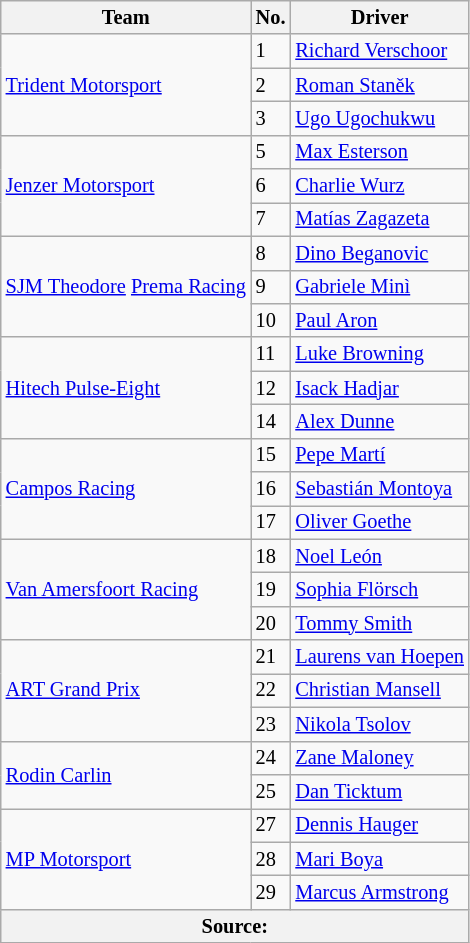<table class="wikitable" style="font-size: 85%;">
<tr>
<th>Team</th>
<th>No.</th>
<th>Driver</th>
</tr>
<tr>
<td rowspan="3"> <a href='#'>Trident Motorsport</a></td>
<td>1</td>
<td> <a href='#'>Richard Verschoor</a></td>
</tr>
<tr>
<td>2</td>
<td> <a href='#'>Roman Staněk</a></td>
</tr>
<tr>
<td>3</td>
<td> <a href='#'>Ugo Ugochukwu</a></td>
</tr>
<tr>
<td rowspan="3"> <a href='#'>Jenzer Motorsport</a></td>
<td>5</td>
<td> <a href='#'>Max Esterson</a></td>
</tr>
<tr>
<td>6</td>
<td> <a href='#'>Charlie Wurz</a></td>
</tr>
<tr>
<td>7</td>
<td> <a href='#'>Matías Zagazeta</a></td>
</tr>
<tr>
<td rowspan="3" nowrap> <a href='#'>SJM Theodore</a> <a href='#'>Prema Racing</a></td>
<td>8</td>
<td> <a href='#'>Dino Beganovic</a></td>
</tr>
<tr>
<td>9</td>
<td> <a href='#'>Gabriele Minì</a></td>
</tr>
<tr>
<td>10</td>
<td> <a href='#'>Paul Aron</a></td>
</tr>
<tr>
<td rowspan="3"> <a href='#'>Hitech Pulse-Eight</a></td>
<td>11</td>
<td> <a href='#'>Luke Browning</a></td>
</tr>
<tr>
<td>12</td>
<td> <a href='#'>Isack Hadjar</a></td>
</tr>
<tr>
<td>14</td>
<td> <a href='#'>Alex Dunne</a></td>
</tr>
<tr>
<td rowspan="3"> <a href='#'>Campos Racing</a></td>
<td>15</td>
<td> <a href='#'>Pepe Martí</a></td>
</tr>
<tr>
<td>16</td>
<td> <a href='#'>Sebastián Montoya</a></td>
</tr>
<tr>
<td>17</td>
<td> <a href='#'>Oliver Goethe</a></td>
</tr>
<tr>
<td rowspan="3"> <a href='#'>Van Amersfoort Racing</a></td>
<td>18</td>
<td> <a href='#'>Noel León</a></td>
</tr>
<tr>
<td>19</td>
<td> <a href='#'>Sophia Flörsch</a></td>
</tr>
<tr>
<td>20</td>
<td> <a href='#'>Tommy Smith</a></td>
</tr>
<tr>
<td rowspan="3"> <a href='#'>ART Grand Prix</a></td>
<td>21</td>
<td nowrap> <a href='#'>Laurens van Hoepen</a></td>
</tr>
<tr>
<td>22</td>
<td> <a href='#'>Christian Mansell</a></td>
</tr>
<tr>
<td>23</td>
<td> <a href='#'>Nikola Tsolov</a></td>
</tr>
<tr>
<td rowspan="2"> <a href='#'>Rodin Carlin</a></td>
<td>24</td>
<td> <a href='#'>Zane Maloney</a></td>
</tr>
<tr>
<td>25</td>
<td> <a href='#'>Dan Ticktum</a></td>
</tr>
<tr>
<td rowspan="3"> <a href='#'>MP Motorsport</a></td>
<td>27</td>
<td> <a href='#'>Dennis Hauger</a></td>
</tr>
<tr>
<td>28</td>
<td> <a href='#'>Mari Boya</a></td>
</tr>
<tr>
<td>29</td>
<td> <a href='#'>Marcus Armstrong</a></td>
</tr>
<tr>
<th colspan="3">Source: </th>
</tr>
</table>
